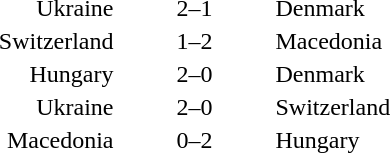<table style="text-align:center">
<tr>
<th width=200></th>
<th width=100></th>
<th width=200></th>
</tr>
<tr>
<td align=right>Ukraine</td>
<td>2–1</td>
<td align=left>Denmark</td>
</tr>
<tr>
<td align=right>Switzerland</td>
<td>1–2</td>
<td align=left>Macedonia</td>
</tr>
<tr>
<td align=right>Hungary</td>
<td>2–0</td>
<td align=left>Denmark</td>
</tr>
<tr>
<td align=right>Ukraine</td>
<td>2–0</td>
<td align=left>Switzerland</td>
</tr>
<tr>
<td align=right>Macedonia</td>
<td>0–2</td>
<td align=left>Hungary</td>
</tr>
</table>
